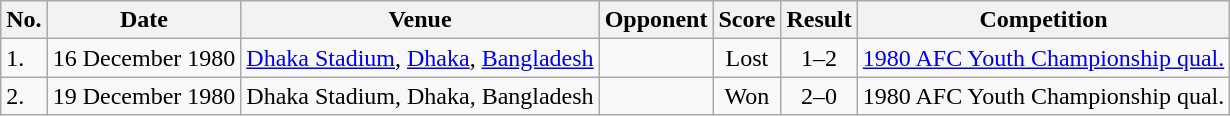<table class="wikitable" style="font-size:100%;">
<tr>
<th>No.</th>
<th>Date</th>
<th>Venue</th>
<th>Opponent</th>
<th>Score</th>
<th>Result</th>
<th>Competition</th>
</tr>
<tr>
<td>1.</td>
<td>16 December 1980</td>
<td><a href='#'>Dhaka Stadium</a>, <a href='#'>Dhaka</a>, <a href='#'>Bangladesh</a></td>
<td></td>
<td align=center>Lost</td>
<td align=center>1–2</td>
<td><a href='#'>1980 AFC Youth Championship qual.</a></td>
</tr>
<tr>
<td>2.</td>
<td>19 December 1980</td>
<td>Dhaka Stadium, Dhaka, Bangladesh</td>
<td></td>
<td align=center>Won</td>
<td align=center>2–0</td>
<td>1980 AFC Youth Championship qual.</td>
</tr>
</table>
